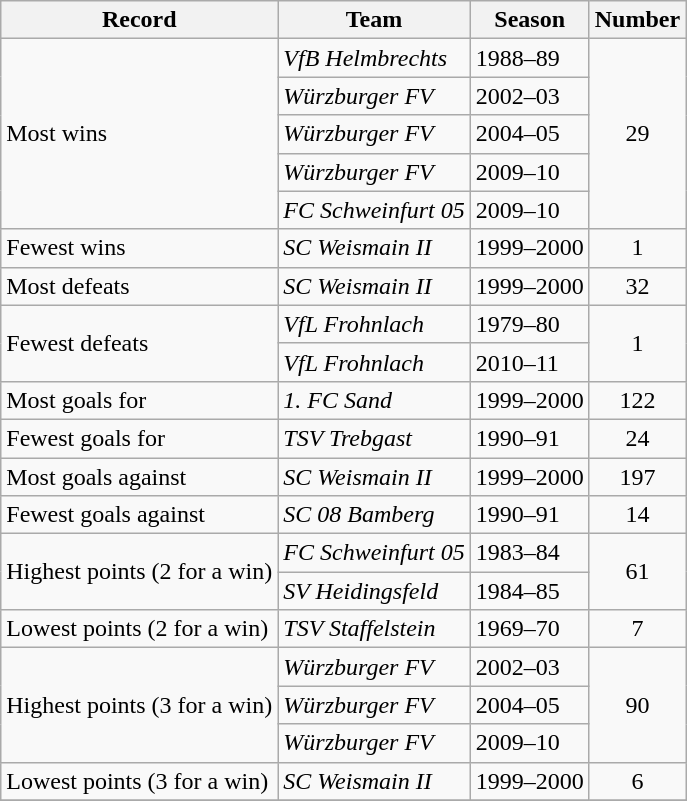<table class="wikitable">
<tr>
<th>Record</th>
<th>Team</th>
<th>Season</th>
<th>Number</th>
</tr>
<tr>
<td align="left" rowspan=5>Most wins</td>
<td align="left"><em>VfB Helmbrechts</em></td>
<td align="left">1988–89</td>
<td align="center" rowspan=5>29</td>
</tr>
<tr>
<td align="left"><em>Würzburger FV</em></td>
<td align="left">2002–03</td>
</tr>
<tr>
<td align="left"><em>Würzburger FV</em></td>
<td align="left">2004–05</td>
</tr>
<tr>
<td align="left"><em>Würzburger FV</em></td>
<td align="left">2009–10</td>
</tr>
<tr>
<td align="left"><em>FC Schweinfurt 05</em></td>
<td align="left">2009–10</td>
</tr>
<tr>
<td align="left">Fewest wins</td>
<td align="left"><em>SC Weismain II</em></td>
<td align="left">1999–2000</td>
<td align="center">1</td>
</tr>
<tr>
<td align="left">Most defeats</td>
<td align="left"><em>SC Weismain II</em></td>
<td align="left">1999–2000</td>
<td align="center">32</td>
</tr>
<tr>
<td align="left" rowspan=2>Fewest defeats</td>
<td align="left"><em>VfL Frohnlach</em></td>
<td align="left">1979–80</td>
<td align="center" rowspan=2>1</td>
</tr>
<tr>
<td align="left"><em>VfL Frohnlach</em></td>
<td align="left">2010–11</td>
</tr>
<tr>
<td align="left">Most goals for</td>
<td align="left"><em>1. FC Sand</em></td>
<td align="left">1999–2000</td>
<td align="center">122</td>
</tr>
<tr>
<td align="left">Fewest goals for</td>
<td align="left"><em>TSV Trebgast</em></td>
<td align="left">1990–91</td>
<td align="center">24</td>
</tr>
<tr>
<td align="left">Most goals against</td>
<td align="left"><em>SC Weismain II</em></td>
<td align="left">1999–2000</td>
<td align="center">197</td>
</tr>
<tr>
<td align="left">Fewest goals against</td>
<td align="left"><em>SC 08 Bamberg</em></td>
<td align="left">1990–91</td>
<td align="center">14</td>
</tr>
<tr>
<td align="left" rowspan=2>Highest points (2 for a win)</td>
<td align="left"><em>FC Schweinfurt 05</em></td>
<td align="left">1983–84</td>
<td align="center" rowspan=2>61</td>
</tr>
<tr>
<td align="left"><em>SV Heidingsfeld</em></td>
<td align="left">1984–85</td>
</tr>
<tr>
<td align="left">Lowest points (2 for a win)</td>
<td align="left"><em>TSV Staffelstein</em></td>
<td align="left">1969–70</td>
<td align="center">7</td>
</tr>
<tr>
<td align="left" rowspan=3>Highest points (3 for a win)</td>
<td align="left"><em>Würzburger FV</em></td>
<td align="left">2002–03</td>
<td align="center" rowspan=3>90</td>
</tr>
<tr>
<td align="left"><em>Würzburger FV</em></td>
<td align="left">2004–05</td>
</tr>
<tr>
<td align="left"><em>Würzburger FV</em></td>
<td align="left">2009–10</td>
</tr>
<tr>
<td align="left">Lowest points (3 for a win)</td>
<td align="left"><em>SC Weismain II</em></td>
<td align="left">1999–2000</td>
<td align="center">6</td>
</tr>
<tr>
</tr>
</table>
